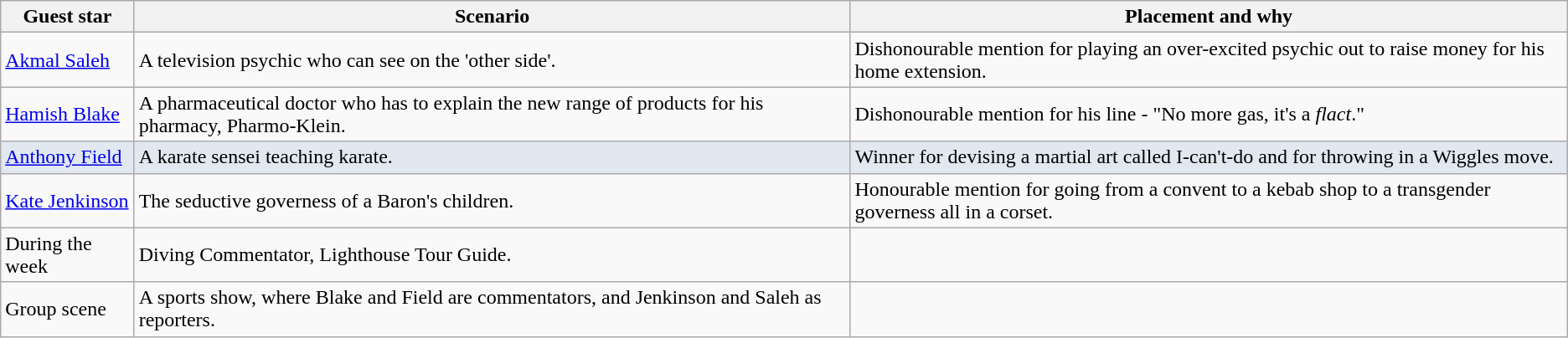<table class="wikitable">
<tr>
<th>Guest star</th>
<th>Scenario</th>
<th>Placement and why</th>
</tr>
<tr>
<td><a href='#'>Akmal Saleh</a></td>
<td>A television psychic who can see on the 'other side'.</td>
<td>Dishonourable mention for playing an over-excited psychic out to raise money for his home extension.</td>
</tr>
<tr>
<td><a href='#'>Hamish Blake</a></td>
<td>A pharmaceutical doctor who has to explain the new range of products for his pharmacy, Pharmo-Klein.</td>
<td>Dishonourable mention for his line - "No more gas, it's a <em>flact</em>."</td>
</tr>
<tr style="background:#E1E8EF;">
<td><a href='#'>Anthony Field</a></td>
<td>A karate sensei teaching karate.</td>
<td>Winner for devising a martial art called I-can't-do and for throwing in a Wiggles move.</td>
</tr>
<tr>
<td><a href='#'>Kate Jenkinson</a></td>
<td>The seductive governess of a Baron's children.</td>
<td>Honourable mention for going from a convent to a kebab shop to a transgender governess all in a corset.</td>
</tr>
<tr>
<td>During the week</td>
<td>Diving Commentator, Lighthouse Tour Guide.</td>
<td></td>
</tr>
<tr>
<td>Group scene</td>
<td>A sports show, where Blake and Field are commentators, and Jenkinson and Saleh as reporters.</td>
<td></td>
</tr>
</table>
